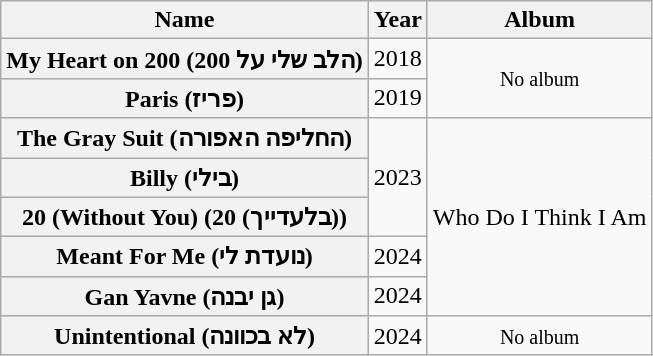<table class="wikitable plainrowheaders" style="text-align:center;">
<tr>
<th>Name</th>
<th>Year</th>
<th>Album</th>
</tr>
<tr>
<th>My Heart on 200 (הלב שלי על 200)</th>
<td>2018</td>
<td rowspan="2"><span><small>No album</small></span></td>
</tr>
<tr>
<th>Paris (פריז)</th>
<td>2019</td>
</tr>
<tr>
<th>The Gray Suit (החליפה האפורה)</th>
<td rowspan="3">2023</td>
<td rowspan="5">Who Do I Think I Am</td>
</tr>
<tr>
<th>Billy (בילי)</th>
</tr>
<tr>
<th>20 (Without You) (20 (בלעדייך))</th>
</tr>
<tr>
<th>Meant For Me (נועדת לי)</th>
<td>2024</td>
</tr>
<tr>
<th>Gan Yavne (גן יבנה)</th>
<td>2024</td>
</tr>
<tr>
<th>Unintentional (לא בכוונה)</th>
<td>2024</td>
<td><span><small>No album</small></span></td>
</tr>
</table>
